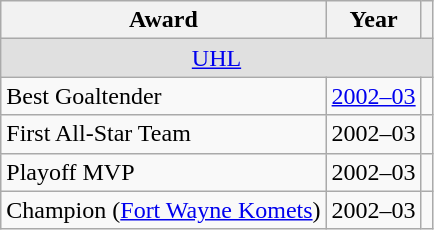<table class="wikitable">
<tr>
<th>Award</th>
<th>Year</th>
<th></th>
</tr>
<tr ALIGN="center" bgcolor="#e0e0e0">
<td colspan="3"><a href='#'>UHL</a></td>
</tr>
<tr>
<td>Best Goaltender</td>
<td><a href='#'>2002–03</a></td>
<td></td>
</tr>
<tr>
<td>First All-Star Team</td>
<td>2002–03</td>
<td></td>
</tr>
<tr>
<td>Playoff MVP</td>
<td>2002–03</td>
<td></td>
</tr>
<tr>
<td>Champion (<a href='#'>Fort Wayne Komets</a>)</td>
<td>2002–03</td>
<td></td>
</tr>
</table>
